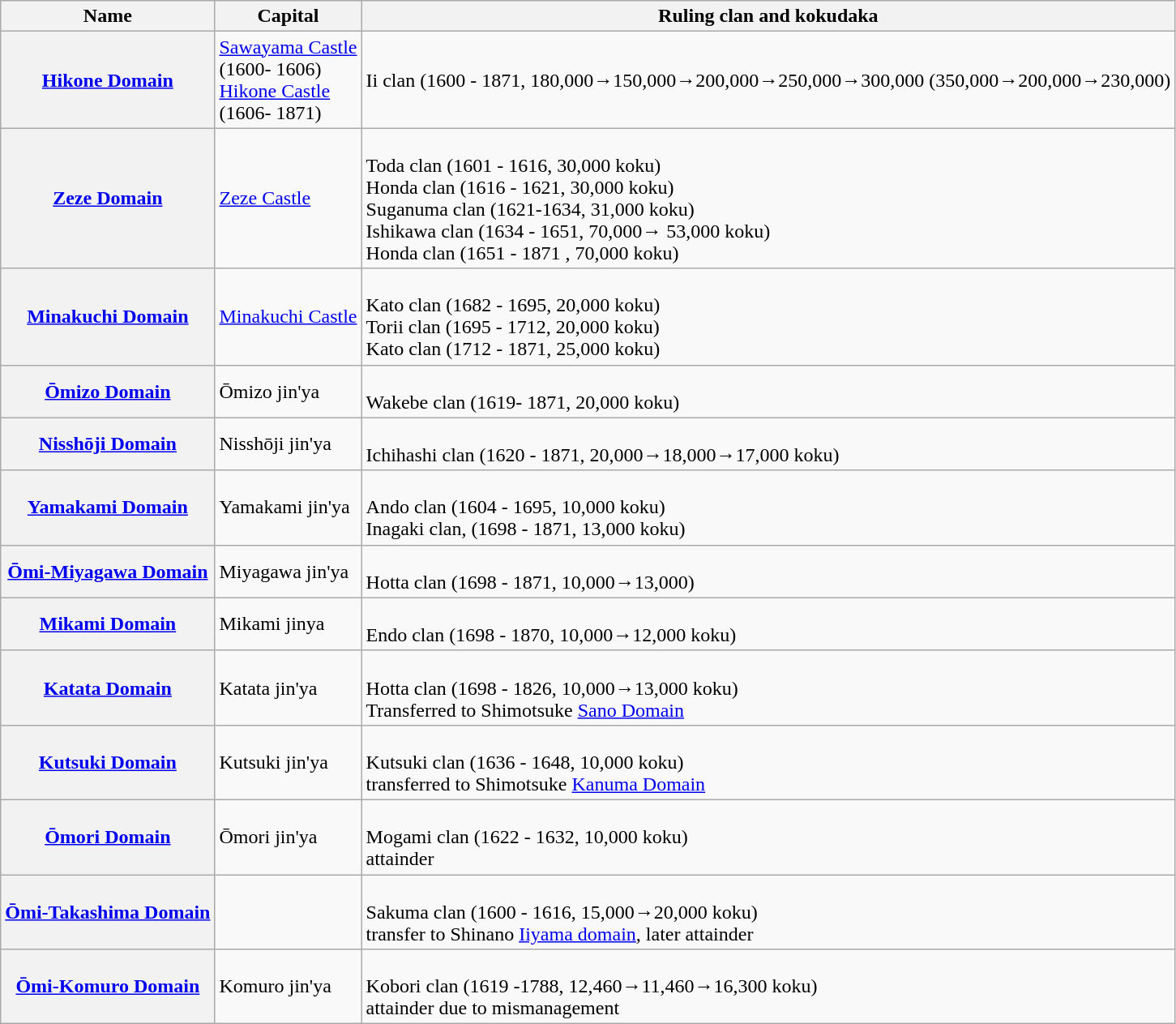<table class="wikitable">
<tr>
<th>Name</th>
<th>Capital</th>
<th>Ruling clan and kokudaka</th>
</tr>
<tr>
<th><a href='#'>Hikone Domain</a></th>
<td><a href='#'>Sawayama Castle</a><br> (1600- 1606)<br><a href='#'>Hikone Castle</a><br> (1606- 1871)</td>
<td>Ii clan (1600 - 1871, 180,000→150,000→200,000→250,000→300,000 (350,000→200,000→230,000)</td>
</tr>
<tr>
<th><a href='#'>Zeze Domain</a></th>
<td><a href='#'>Zeze Castle</a></td>
<td><br>Toda clan (1601 - 1616, 30,000 koku)<br>
Honda clan (1616 - 1621, 30,000 koku)<br>
Suganuma clan (1621-1634, 31,000 koku)<br>
Ishikawa clan (1634 - 1651, 70,000→ 53,000 koku)<br>
Honda clan (1651 - 1871 , 70,000 koku)</td>
</tr>
<tr>
<th><a href='#'>Minakuchi Domain</a></th>
<td><a href='#'>Minakuchi Castle</a></td>
<td><br>Kato clan (1682 - 1695, 20,000 koku)<br>
Torii clan (1695 - 1712, 20,000 koku)<br>
Kato clan (1712 - 1871, 25,000 koku)</td>
</tr>
<tr>
<th><a href='#'>Ōmizo Domain</a></th>
<td>Ōmizo jin'ya</td>
<td><br>Wakebe clan (1619- 1871, 20,000 koku)</td>
</tr>
<tr>
<th><a href='#'>Nisshōji Domain</a></th>
<td>Nisshōji jin'ya</td>
<td><br>Ichihashi clan (1620 - 1871, 20,000→18,000→17,000 koku)</td>
</tr>
<tr>
<th><a href='#'>Yamakami Domain</a></th>
<td>Yamakami jin'ya</td>
<td><br>Ando clan (1604 - 1695, 10,000 koku)<br>
Inagaki clan, (1698 - 1871, 13,000 koku)</td>
</tr>
<tr>
<th><a href='#'>Ōmi-Miyagawa Domain</a></th>
<td>Miyagawa jin'ya</td>
<td><br>Hotta clan (1698 - 1871, 10,000→13,000)</td>
</tr>
<tr>
<th><a href='#'>Mikami Domain</a></th>
<td>Mikami jinya</td>
<td><br>Endo clan (1698 - 1870, 10,000→12,000 koku)</td>
</tr>
<tr>
<th><a href='#'>Katata Domain</a></th>
<td>Katata jin'ya</td>
<td><br>Hotta clan (1698 - 1826, 10,000→13,000 koku)<br>
Transferred to Shimotsuke <a href='#'>Sano Domain</a></td>
</tr>
<tr>
<th><a href='#'>Kutsuki Domain</a></th>
<td>Kutsuki jin'ya</td>
<td><br>Kutsuki clan (1636 - 1648, 10,000 koku)<br>
transferred to Shimotsuke <a href='#'>Kanuma Domain</a></td>
</tr>
<tr>
<th><a href='#'>Ōmori Domain</a></th>
<td>Ōmori jin'ya</td>
<td><br>Mogami clan (1622 - 1632, 10,000 koku)<br>
attainder</td>
</tr>
<tr>
<th><a href='#'>Ōmi-Takashima Domain</a></th>
<td></td>
<td><br>Sakuma clan (1600 - 1616, 15,000→20,000 koku)<br>
transfer to Shinano <a href='#'>Iiyama domain</a>, later attainder</td>
</tr>
<tr>
<th><a href='#'>Ōmi-Komuro Domain</a></th>
<td>Komuro jin'ya</td>
<td><br>Kobori clan (1619 -1788, 12,460→11,460→16,300 koku)<br>
attainder due to mismanagement</td>
</tr>
</table>
